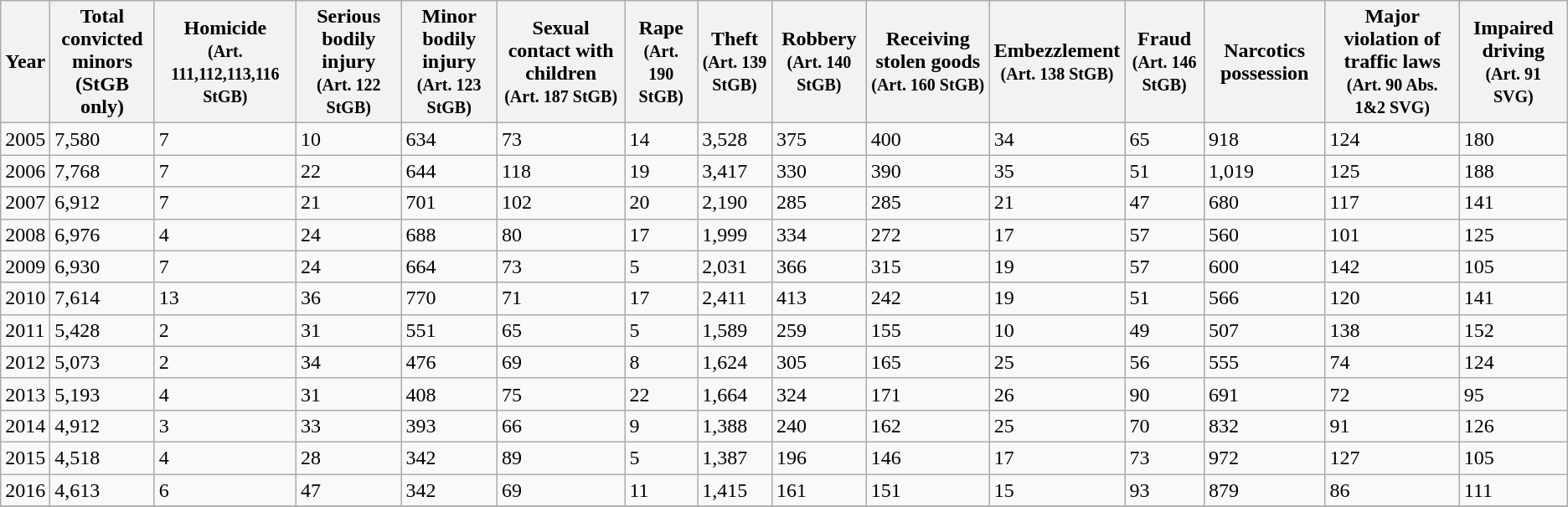<table class="wikitable">
<tr>
<th>Year</th>
<th>Total convicted <br> minors<br>(StGB only)</th>
<th>Homicide<br><small>(Art. 111,112,113,116 StGB) </small></th>
<th>Serious bodily injury<br><small>(Art. 122 StGB) </small></th>
<th>Minor bodily injury <br><small> (Art. 123 StGB)</small></th>
<th>Sexual contact with children<br><small> (Art. 187 StGB)</small></th>
<th>Rape<br><small>(Art. 190 StGB) </small></th>
<th>Theft<br><small>(Art. 139 StGB) </small></th>
<th>Robbery <br><small>(Art. 140 StGB)</small></th>
<th>Receiving stolen goods <br><small>(Art. 160 StGB) </small></th>
<th>Embezzlement <br><small>(Art. 138 StGB)</small></th>
<th>Fraud <br><small>(Art. 146 StGB)</small></th>
<th>Narcotics possession</th>
<th>Major violation of traffic laws <br><small>(Art. 90 Abs. 1&2 SVG)</small></th>
<th>Impaired driving<br><small> (Art. 91 SVG)</small></th>
</tr>
<tr>
<td>2005</td>
<td>7,580</td>
<td>7</td>
<td>10</td>
<td>634</td>
<td>73</td>
<td>14</td>
<td>3,528</td>
<td>375</td>
<td>400</td>
<td>34</td>
<td>65</td>
<td>918</td>
<td>124</td>
<td>180</td>
</tr>
<tr>
<td>2006</td>
<td>7,768</td>
<td>7</td>
<td>22</td>
<td>644</td>
<td>118</td>
<td>19</td>
<td>3,417</td>
<td>330</td>
<td>390</td>
<td>35</td>
<td>51</td>
<td>1,019</td>
<td>125</td>
<td>188</td>
</tr>
<tr>
<td>2007</td>
<td>6,912</td>
<td>7</td>
<td>21</td>
<td>701</td>
<td>102</td>
<td>20</td>
<td>2,190</td>
<td>285</td>
<td>285</td>
<td>21</td>
<td>47</td>
<td>680</td>
<td>117</td>
<td>141</td>
</tr>
<tr>
<td>2008</td>
<td>6,976</td>
<td>4</td>
<td>24</td>
<td>688</td>
<td>80</td>
<td>17</td>
<td>1,999</td>
<td>334</td>
<td>272</td>
<td>17</td>
<td>57</td>
<td>560</td>
<td>101</td>
<td>125</td>
</tr>
<tr>
<td>2009</td>
<td>6,930</td>
<td>7</td>
<td>24</td>
<td>664</td>
<td>73</td>
<td>5</td>
<td>2,031</td>
<td>366</td>
<td>315</td>
<td>19</td>
<td>57</td>
<td>600</td>
<td>142</td>
<td>105</td>
</tr>
<tr>
<td>2010</td>
<td>7,614</td>
<td>13</td>
<td>36</td>
<td>770</td>
<td>71</td>
<td>17</td>
<td>2,411</td>
<td>413</td>
<td>242</td>
<td>19</td>
<td>51</td>
<td>566</td>
<td>120</td>
<td>141</td>
</tr>
<tr>
<td>2011</td>
<td>5,428</td>
<td>2</td>
<td>31</td>
<td>551</td>
<td>65</td>
<td>5</td>
<td>1,589</td>
<td>259</td>
<td>155</td>
<td>10</td>
<td>49</td>
<td>507</td>
<td>138</td>
<td>152</td>
</tr>
<tr>
<td>2012</td>
<td>5,073</td>
<td>2</td>
<td>34</td>
<td>476</td>
<td>69</td>
<td>8</td>
<td>1,624</td>
<td>305</td>
<td>165</td>
<td>25</td>
<td>56</td>
<td>555</td>
<td>74</td>
<td>124</td>
</tr>
<tr>
<td>2013</td>
<td>5,193</td>
<td>4</td>
<td>31</td>
<td>408</td>
<td>75</td>
<td>22</td>
<td>1,664</td>
<td>324</td>
<td>171</td>
<td>26</td>
<td>90</td>
<td>691</td>
<td>72</td>
<td>95</td>
</tr>
<tr>
<td>2014</td>
<td>4,912</td>
<td>3</td>
<td>33</td>
<td>393</td>
<td>66</td>
<td>9</td>
<td>1,388</td>
<td>240</td>
<td>162</td>
<td>25</td>
<td>70</td>
<td>832</td>
<td>91</td>
<td>126</td>
</tr>
<tr>
<td>2015</td>
<td>4,518</td>
<td>4</td>
<td>28</td>
<td>342</td>
<td>89</td>
<td>5</td>
<td>1,387</td>
<td>196</td>
<td>146</td>
<td>17</td>
<td>73</td>
<td>972</td>
<td>127</td>
<td>105</td>
</tr>
<tr>
<td>2016</td>
<td>4,613</td>
<td>6</td>
<td>47</td>
<td>342</td>
<td>69</td>
<td>11</td>
<td>1,415</td>
<td>161</td>
<td>151</td>
<td>15</td>
<td>93</td>
<td>879</td>
<td>86</td>
<td>111</td>
</tr>
<tr>
</tr>
</table>
